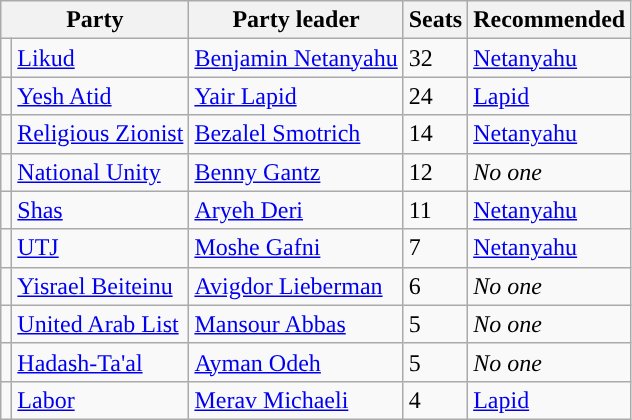<table class="wikitable sortable">
<tr>
<th colspan=2>Party</th>
<th>Party leader</th>
<th>Seats</th>
<th>Recommended</th>
</tr>
<tr>
<td style="color:inherit;background:"></td>
<td><a href='#'>Likud</a></td>
<td><a href='#'>Benjamin Netanyahu</a></td>
<td>32</td>
<td><a href='#'>Netanyahu</a></td>
</tr>
<tr>
<td style="color:inherit;background:"></td>
<td><a href='#'>Yesh Atid</a></td>
<td><a href='#'>Yair Lapid</a></td>
<td>24</td>
<td><a href='#'>Lapid</a></td>
</tr>
<tr>
<td style="color:inherit;background:"></td>
<td><a href='#'>Religious Zionist</a></td>
<td><a href='#'>Bezalel Smotrich</a></td>
<td>14</td>
<td><a href='#'>Netanyahu</a></td>
</tr>
<tr>
<td style="color:inherit;background:"></td>
<td><a href='#'>National Unity</a></td>
<td><a href='#'>Benny Gantz</a></td>
<td>12</td>
<td><em>No one</em></td>
</tr>
<tr>
<td style="color:inherit;background:"></td>
<td><a href='#'>Shas</a></td>
<td><a href='#'>Aryeh Deri</a></td>
<td>11</td>
<td><a href='#'>Netanyahu</a></td>
</tr>
<tr>
<td style="color:inherit;background:"></td>
<td><a href='#'>UTJ</a></td>
<td><a href='#'>Moshe Gafni</a></td>
<td>7</td>
<td><a href='#'>Netanyahu</a></td>
</tr>
<tr>
<td style="color:inherit;background:"></td>
<td><a href='#'>Yisrael Beiteinu</a></td>
<td><a href='#'>Avigdor Lieberman</a></td>
<td>6</td>
<td><em>No one</em></td>
</tr>
<tr>
<td style="color:inherit;background:"></td>
<td><a href='#'>United Arab List</a></td>
<td><a href='#'>Mansour Abbas</a></td>
<td>5</td>
<td><em>No one</em></td>
</tr>
<tr>
<td style="color:inherit;background:"></td>
<td><a href='#'>Hadash-Ta'al</a></td>
<td><a href='#'>Ayman Odeh</a></td>
<td>5</td>
<td><em>No one</em></td>
</tr>
<tr>
<td style="color:inherit;background:"></td>
<td><a href='#'>Labor</a></td>
<td><a href='#'>Merav Michaeli</a></td>
<td>4</td>
<td><a href='#'>Lapid</a></td>
</tr>
</table>
